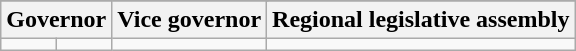<table class=wikitable>
<tr>
</tr>
<tr>
<th colspan=2>Governor</th>
<th colspan=2>Vice governor</th>
<th>Regional legislative assembly</th>
</tr>
<tr>
<td></td>
<td></td>
<td></td>
</tr>
</table>
